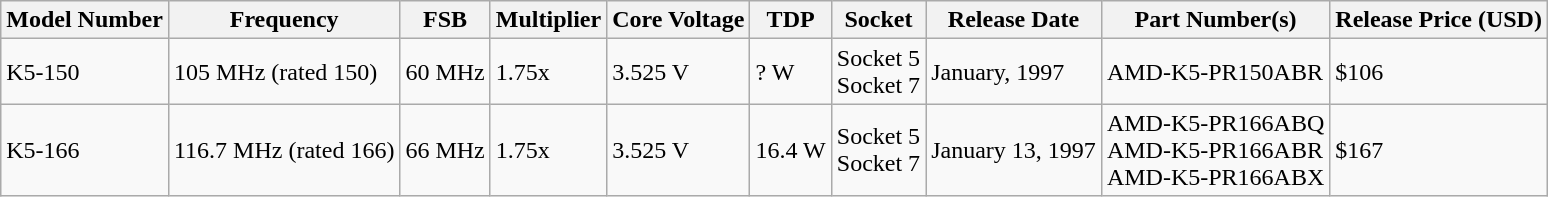<table class="wikitable">
<tr>
<th>Model Number</th>
<th>Frequency</th>
<th>FSB</th>
<th>Multiplier</th>
<th>Core Voltage</th>
<th>TDP</th>
<th>Socket</th>
<th>Release Date</th>
<th>Part Number(s)</th>
<th>Release Price (USD)</th>
</tr>
<tr>
<td>K5-150</td>
<td>105 MHz (rated 150)</td>
<td>60 MHz</td>
<td>1.75x</td>
<td>3.525 V</td>
<td>? W</td>
<td>Socket 5<br>Socket 7</td>
<td>January, 1997</td>
<td>AMD-K5-PR150ABR</td>
<td>$106</td>
</tr>
<tr>
<td>K5-166</td>
<td>116.7 MHz (rated 166)</td>
<td>66 MHz</td>
<td>1.75x</td>
<td>3.525 V</td>
<td>16.4 W</td>
<td>Socket 5<br>Socket 7</td>
<td>January 13, 1997</td>
<td>AMD-K5-PR166ABQ<br>AMD-K5-PR166ABR<br>AMD-K5-PR166ABX</td>
<td>$167</td>
</tr>
</table>
